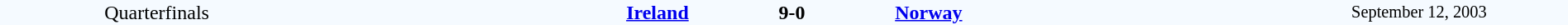<table style="width: 100%; background:#F5FAFF;" cellspacing="0">
<tr>
<td align=center rowspan=3 width=20%>Quarterfinals</td>
</tr>
<tr>
<td width=24% align=right><strong><a href='#'>Ireland</a></strong></td>
<td align=center width=13%><strong>9-0</strong></td>
<td width=24%><strong><a href='#'>Norway</a></strong></td>
<td style=font-size:85% rowspan=3 align=center>September 12, 2003</td>
</tr>
</table>
